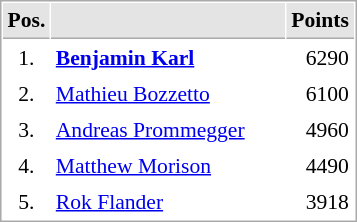<table cellspacing="1" cellpadding="3" style="border:1px solid #AAAAAA;font-size:90%">
<tr bgcolor="#E4E4E4">
<th style="border-bottom:1px solid #AAAAAA" width=10>Pos.</th>
<th style="border-bottom:1px solid #AAAAAA" width=150></th>
<th style="border-bottom:1px solid #AAAAAA" width=20>Points</th>
</tr>
<tr>
<td align="center">1.</td>
<td> <strong><a href='#'>Benjamin Karl</a></strong></td>
<td align="right">6290</td>
</tr>
<tr>
<td align="center">2.</td>
<td> <a href='#'>Mathieu Bozzetto</a></td>
<td align="right">6100</td>
</tr>
<tr>
<td align="center">3.</td>
<td> <a href='#'>Andreas Prommegger</a></td>
<td align="right">4960</td>
</tr>
<tr>
<td align="center">4.</td>
<td> <a href='#'>Matthew Morison</a></td>
<td align="right">4490</td>
</tr>
<tr>
<td align="center">5.</td>
<td> <a href='#'>Rok Flander</a></td>
<td align="right">3918</td>
</tr>
</table>
